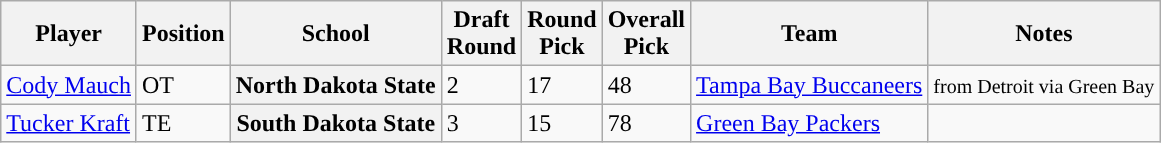<table class="wikitable sortable" border="1">
<tr>
<th>Player</th>
<th>Position</th>
<th>School</th>
<th>Draft<br>Round</th>
<th>Round<br>Pick</th>
<th>Overall<br>Pick</th>
<th>Team</th>
<th>Notes</th>
</tr>
<tr>
<td><a href='#'>Cody Mauch</a></td>
<td>OT</td>
<th>North Dakota State</th>
<td>2</td>
<td>17</td>
<td>48</td>
<td><a href='#'>Tampa Bay Buccaneers</a></td>
<td><small>from Detroit via Green Bay</small></td>
</tr>
<tr>
<td><a href='#'>Tucker Kraft</a></td>
<td>TE</td>
<th>South Dakota State</th>
<td>3</td>
<td>15</td>
<td>78</td>
<td><a href='#'>Green Bay Packers</a></td>
<td></td>
</tr>
</table>
